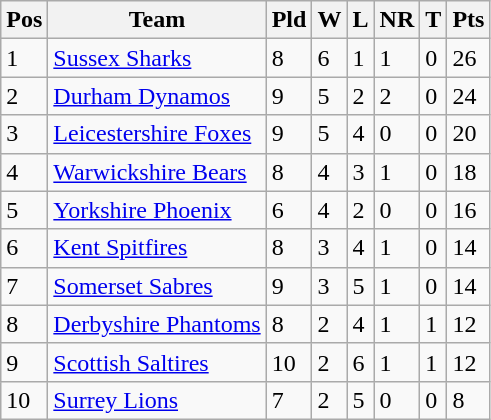<table class="wikitable">
<tr>
<th>Pos</th>
<th>Team</th>
<th>Pld</th>
<th>W</th>
<th>L</th>
<th>NR</th>
<th>T</th>
<th>Pts</th>
</tr>
<tr>
<td>1</td>
<td><a href='#'>Sussex Sharks</a></td>
<td>8</td>
<td>6</td>
<td>1</td>
<td>1</td>
<td>0</td>
<td>26</td>
</tr>
<tr>
<td>2</td>
<td><a href='#'>Durham Dynamos</a></td>
<td>9</td>
<td>5</td>
<td>2</td>
<td>2</td>
<td>0</td>
<td>24</td>
</tr>
<tr>
<td>3</td>
<td><a href='#'>Leicestershire Foxes</a></td>
<td>9</td>
<td>5</td>
<td>4</td>
<td>0</td>
<td>0</td>
<td>20</td>
</tr>
<tr>
<td>4</td>
<td><a href='#'>Warwickshire Bears</a></td>
<td>8</td>
<td>4</td>
<td>3</td>
<td>1</td>
<td>0</td>
<td>18</td>
</tr>
<tr>
<td>5</td>
<td><a href='#'>Yorkshire Phoenix</a></td>
<td>6</td>
<td>4</td>
<td>2</td>
<td>0</td>
<td>0</td>
<td>16</td>
</tr>
<tr>
<td>6</td>
<td><a href='#'>Kent Spitfires</a></td>
<td>8</td>
<td>3</td>
<td>4</td>
<td>1</td>
<td>0</td>
<td>14</td>
</tr>
<tr>
<td>7</td>
<td><a href='#'>Somerset Sabres</a></td>
<td>9</td>
<td>3</td>
<td>5</td>
<td>1</td>
<td>0</td>
<td>14</td>
</tr>
<tr>
<td>8</td>
<td><a href='#'>Derbyshire Phantoms</a></td>
<td>8</td>
<td>2</td>
<td>4</td>
<td>1</td>
<td>1</td>
<td>12</td>
</tr>
<tr>
<td>9</td>
<td><a href='#'>Scottish Saltires</a></td>
<td>10</td>
<td>2</td>
<td>6</td>
<td>1</td>
<td>1</td>
<td>12</td>
</tr>
<tr>
<td>10</td>
<td><a href='#'>Surrey Lions</a></td>
<td>7</td>
<td>2</td>
<td>5</td>
<td>0</td>
<td>0</td>
<td>8</td>
</tr>
</table>
